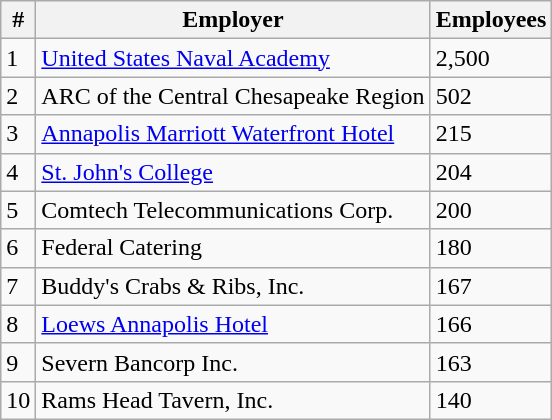<table class="wikitable">
<tr>
<th>#</th>
<th>Employer</th>
<th>Employees</th>
</tr>
<tr>
<td>1</td>
<td><a href='#'>United States Naval Academy</a></td>
<td>2,500</td>
</tr>
<tr>
<td>2</td>
<td>ARC of the Central Chesapeake Region</td>
<td>502</td>
</tr>
<tr>
<td>3</td>
<td><a href='#'>Annapolis Marriott Waterfront Hotel</a></td>
<td>215</td>
</tr>
<tr>
<td>4</td>
<td><a href='#'>St. John's College</a></td>
<td>204</td>
</tr>
<tr>
<td>5</td>
<td>Comtech Telecommunications Corp.</td>
<td>200</td>
</tr>
<tr>
<td>6</td>
<td>Federal Catering</td>
<td>180</td>
</tr>
<tr>
<td>7</td>
<td>Buddy's Crabs & Ribs, Inc.</td>
<td>167</td>
</tr>
<tr>
<td>8</td>
<td><a href='#'>Loews Annapolis Hotel</a></td>
<td>166</td>
</tr>
<tr>
<td>9</td>
<td>Severn Bancorp Inc.</td>
<td>163</td>
</tr>
<tr>
<td>10</td>
<td>Rams Head Tavern, Inc.</td>
<td>140</td>
</tr>
</table>
